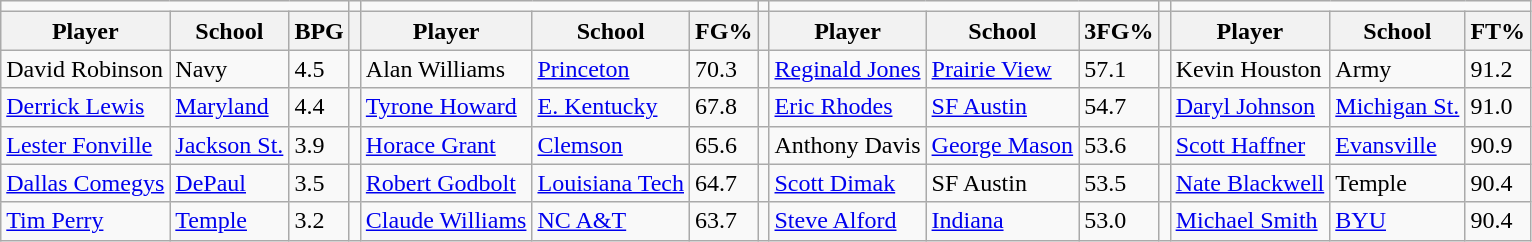<table class="wikitable" style="text-align: left;">
<tr>
<td colspan=3></td>
<td></td>
<td colspan=3></td>
<td></td>
<td colspan=3></td>
<td></td>
<td colspan=3></td>
</tr>
<tr>
<th>Player</th>
<th>School</th>
<th>BPG</th>
<th></th>
<th>Player</th>
<th>School</th>
<th>FG%</th>
<th></th>
<th>Player</th>
<th>School</th>
<th>3FG%</th>
<th></th>
<th>Player</th>
<th>School</th>
<th>FT%</th>
</tr>
<tr>
<td>David Robinson</td>
<td>Navy</td>
<td>4.5</td>
<td></td>
<td>Alan Williams</td>
<td><a href='#'>Princeton</a></td>
<td>70.3</td>
<td></td>
<td><a href='#'>Reginald Jones</a></td>
<td><a href='#'>Prairie View</a></td>
<td>57.1</td>
<td></td>
<td>Kevin Houston</td>
<td>Army</td>
<td>91.2</td>
</tr>
<tr>
<td><a href='#'>Derrick Lewis</a></td>
<td><a href='#'>Maryland</a></td>
<td>4.4</td>
<td></td>
<td><a href='#'>Tyrone Howard</a></td>
<td><a href='#'>E. Kentucky</a></td>
<td>67.8</td>
<td></td>
<td><a href='#'>Eric Rhodes</a></td>
<td><a href='#'>SF Austin</a></td>
<td>54.7</td>
<td></td>
<td><a href='#'>Daryl Johnson</a></td>
<td><a href='#'>Michigan St.</a></td>
<td>91.0</td>
</tr>
<tr>
<td><a href='#'>Lester Fonville</a></td>
<td><a href='#'>Jackson St.</a></td>
<td>3.9</td>
<td></td>
<td><a href='#'>Horace Grant</a></td>
<td><a href='#'>Clemson</a></td>
<td>65.6</td>
<td></td>
<td>Anthony Davis</td>
<td><a href='#'>George Mason</a></td>
<td>53.6</td>
<td></td>
<td><a href='#'>Scott Haffner</a></td>
<td><a href='#'>Evansville</a></td>
<td>90.9</td>
</tr>
<tr>
<td><a href='#'>Dallas Comegys</a></td>
<td><a href='#'>DePaul</a></td>
<td>3.5</td>
<td></td>
<td><a href='#'>Robert Godbolt</a></td>
<td><a href='#'>Louisiana Tech</a></td>
<td>64.7</td>
<td></td>
<td><a href='#'>Scott Dimak</a></td>
<td>SF Austin</td>
<td>53.5</td>
<td></td>
<td><a href='#'>Nate Blackwell</a></td>
<td>Temple</td>
<td>90.4</td>
</tr>
<tr>
<td><a href='#'>Tim Perry</a></td>
<td><a href='#'>Temple</a></td>
<td>3.2</td>
<td></td>
<td><a href='#'>Claude Williams</a></td>
<td><a href='#'>NC A&T</a></td>
<td>63.7</td>
<td></td>
<td><a href='#'>Steve Alford</a></td>
<td><a href='#'>Indiana</a></td>
<td>53.0</td>
<td></td>
<td><a href='#'>Michael Smith</a></td>
<td><a href='#'>BYU</a></td>
<td>90.4</td>
</tr>
</table>
